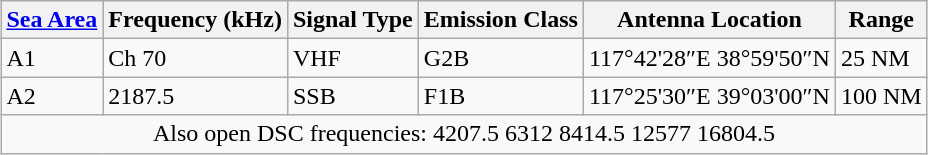<table class="wikitable collapsible collapsed" style="border:#bbb; margin:.46em 0 0 .2em; margin:auto; margin:auto">
<tr>
<th><a href='#'>Sea Area</a></th>
<th>Frequency (kHz)</th>
<th>Signal Type</th>
<th>Emission Class</th>
<th>Antenna Location</th>
<th>Range</th>
</tr>
<tr>
<td>A1</td>
<td>Ch 70</td>
<td>VHF</td>
<td>G2B</td>
<td>117°42'28″E 38°59'50″N</td>
<td>25 NM</td>
</tr>
<tr>
<td>A2</td>
<td>2187.5</td>
<td>SSB</td>
<td>F1B</td>
<td>117°25'30″E 39°03'00″N</td>
<td>100 NM</td>
</tr>
<tr>
<td colspan="6" style="text-align: center;">Also open DSC frequencies: 4207.5 6312 8414.5 12577 16804.5</td>
</tr>
</table>
